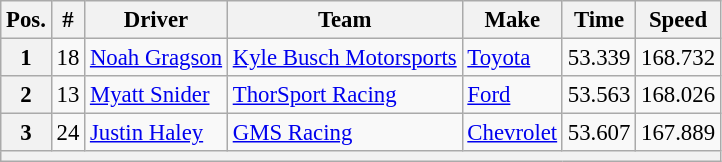<table class="wikitable" style="font-size:95%">
<tr>
<th>Pos.</th>
<th>#</th>
<th>Driver</th>
<th>Team</th>
<th>Make</th>
<th>Time</th>
<th>Speed</th>
</tr>
<tr>
<th>1</th>
<td>18</td>
<td><a href='#'>Noah Gragson</a></td>
<td><a href='#'>Kyle Busch Motorsports</a></td>
<td><a href='#'>Toyota</a></td>
<td>53.339</td>
<td>168.732</td>
</tr>
<tr>
<th>2</th>
<td>13</td>
<td><a href='#'>Myatt Snider</a></td>
<td><a href='#'>ThorSport Racing</a></td>
<td><a href='#'>Ford</a></td>
<td>53.563</td>
<td>168.026</td>
</tr>
<tr>
<th>3</th>
<td>24</td>
<td><a href='#'>Justin Haley</a></td>
<td><a href='#'>GMS Racing</a></td>
<td><a href='#'>Chevrolet</a></td>
<td>53.607</td>
<td>167.889</td>
</tr>
<tr>
<th colspan="7"></th>
</tr>
</table>
